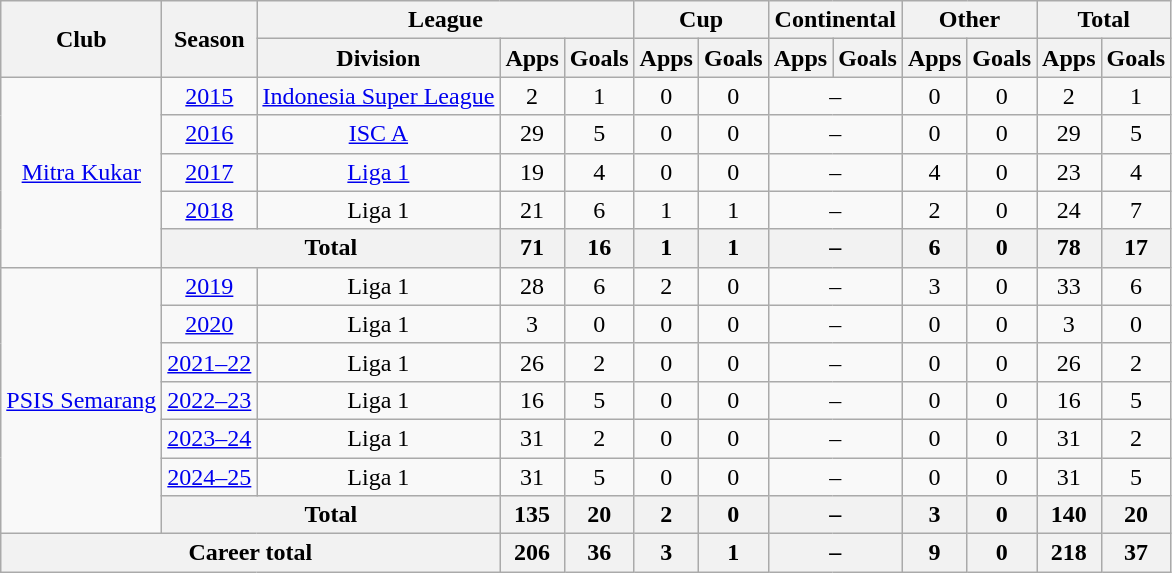<table class="wikitable" style="text-align: center">
<tr>
<th rowspan="2">Club</th>
<th rowspan="2">Season</th>
<th colspan="3">League</th>
<th colspan="2">Cup</th>
<th colspan="2">Continental</th>
<th colspan="2">Other</th>
<th colspan="2">Total</th>
</tr>
<tr>
<th>Division</th>
<th>Apps</th>
<th>Goals</th>
<th>Apps</th>
<th>Goals</th>
<th>Apps</th>
<th>Goals</th>
<th>Apps</th>
<th>Goals</th>
<th>Apps</th>
<th>Goals</th>
</tr>
<tr>
<td rowspan="5"><a href='#'>Mitra Kukar</a></td>
<td><a href='#'>2015</a></td>
<td><a href='#'>Indonesia Super League</a></td>
<td>2</td>
<td>1</td>
<td>0</td>
<td>0</td>
<td colspan="2">–</td>
<td>0</td>
<td>0</td>
<td>2</td>
<td>1</td>
</tr>
<tr>
<td><a href='#'>2016</a></td>
<td><a href='#'>ISC A</a></td>
<td>29</td>
<td>5</td>
<td>0</td>
<td>0</td>
<td colspan="2">–</td>
<td>0</td>
<td>0</td>
<td>29</td>
<td>5</td>
</tr>
<tr>
<td><a href='#'>2017</a></td>
<td rowspan="1"><a href='#'>Liga 1</a></td>
<td>19</td>
<td>4</td>
<td>0</td>
<td>0</td>
<td colspan="2">–</td>
<td>4</td>
<td>0</td>
<td>23</td>
<td>4</td>
</tr>
<tr>
<td><a href='#'>2018</a></td>
<td rowspan="1">Liga 1</td>
<td>21</td>
<td>6</td>
<td>1</td>
<td>1</td>
<td colspan="2">–</td>
<td>2</td>
<td>0</td>
<td>24</td>
<td>7</td>
</tr>
<tr>
<th colspan="2">Total</th>
<th>71</th>
<th>16</th>
<th>1</th>
<th>1</th>
<th colspan="2">–</th>
<th>6</th>
<th>0</th>
<th>78</th>
<th>17</th>
</tr>
<tr>
<td rowspan="7"><a href='#'>PSIS Semarang</a></td>
<td><a href='#'>2019</a></td>
<td rowspan="1">Liga 1</td>
<td>28</td>
<td>6</td>
<td>2</td>
<td>0</td>
<td colspan="2">–</td>
<td>3</td>
<td>0</td>
<td>33</td>
<td>6</td>
</tr>
<tr>
<td><a href='#'>2020</a></td>
<td rowspan="1">Liga 1</td>
<td>3</td>
<td>0</td>
<td>0</td>
<td>0</td>
<td colspan="2">–</td>
<td>0</td>
<td>0</td>
<td>3</td>
<td>0</td>
</tr>
<tr>
<td><a href='#'>2021–22</a></td>
<td rowspan="1">Liga 1</td>
<td>26</td>
<td>2</td>
<td>0</td>
<td>0</td>
<td colspan="2">–</td>
<td>0</td>
<td>0</td>
<td>26</td>
<td>2</td>
</tr>
<tr>
<td><a href='#'>2022–23</a></td>
<td>Liga 1</td>
<td>16</td>
<td>5</td>
<td>0</td>
<td>0</td>
<td colspan="2">–</td>
<td>0</td>
<td>0</td>
<td>16</td>
<td>5</td>
</tr>
<tr>
<td><a href='#'>2023–24</a></td>
<td>Liga 1</td>
<td>31</td>
<td>2</td>
<td>0</td>
<td>0</td>
<td colspan="2">–</td>
<td>0</td>
<td>0</td>
<td>31</td>
<td>2</td>
</tr>
<tr>
<td><a href='#'>2024–25</a></td>
<td>Liga 1</td>
<td>31</td>
<td>5</td>
<td>0</td>
<td>0</td>
<td colspan="2">–</td>
<td>0</td>
<td>0</td>
<td>31</td>
<td>5</td>
</tr>
<tr>
<th colspan="2">Total</th>
<th>135</th>
<th>20</th>
<th>2</th>
<th>0</th>
<th colspan="2">–</th>
<th>3</th>
<th>0</th>
<th>140</th>
<th>20</th>
</tr>
<tr>
<th colspan=3>Career total</th>
<th>206</th>
<th>36</th>
<th>3</th>
<th>1</th>
<th colspan="2">–</th>
<th>9</th>
<th>0</th>
<th>218</th>
<th>37</th>
</tr>
</table>
